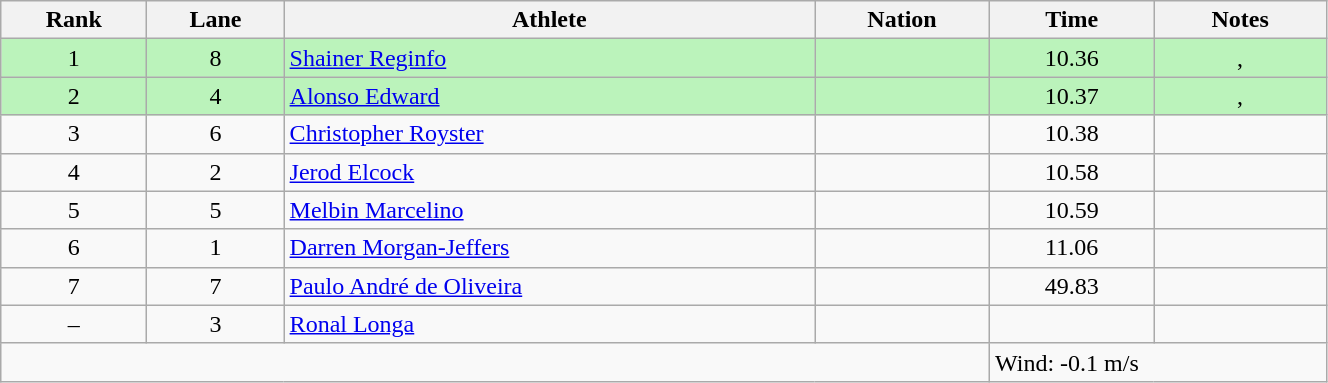<table class="wikitable sortable" style="text-align:center;width: 70%;">
<tr>
<th scope="col">Rank</th>
<th scope="col">Lane</th>
<th scope="col">Athlete</th>
<th scope="col">Nation</th>
<th scope="col">Time</th>
<th scope="col">Notes</th>
</tr>
<tr bgcolor="#bbf3bb">
<td>1</td>
<td>8</td>
<td align=left><a href='#'>Shainer Reginfo</a></td>
<td align=left></td>
<td>10.36</td>
<td>, </td>
</tr>
<tr bgcolor="#bbf3bb">
<td>2</td>
<td>4</td>
<td align=left><a href='#'>Alonso Edward</a></td>
<td align=left></td>
<td>10.37</td>
<td>, </td>
</tr>
<tr>
<td>3</td>
<td>6</td>
<td align=left><a href='#'>Christopher Royster</a></td>
<td align=left></td>
<td>10.38</td>
<td></td>
</tr>
<tr>
<td>4</td>
<td>2</td>
<td align=left><a href='#'>Jerod Elcock</a></td>
<td align=left></td>
<td>10.58</td>
<td></td>
</tr>
<tr>
<td>5</td>
<td>5</td>
<td align=left><a href='#'>Melbin Marcelino</a></td>
<td align=left></td>
<td>10.59</td>
<td></td>
</tr>
<tr>
<td>6</td>
<td>1</td>
<td align=left><a href='#'>Darren Morgan-Jeffers</a></td>
<td align=left></td>
<td>11.06</td>
<td></td>
</tr>
<tr>
<td>7</td>
<td>7</td>
<td align=left><a href='#'>Paulo André de Oliveira</a></td>
<td align=left></td>
<td>49.83</td>
<td></td>
</tr>
<tr>
<td>–</td>
<td>3</td>
<td align=left><a href='#'>Ronal Longa</a></td>
<td align=left></td>
<td></td>
<td></td>
</tr>
<tr class="sortbottom">
<td colspan="4"></td>
<td colspan="2" style="text-align:left;">Wind: -0.1 m/s</td>
</tr>
</table>
